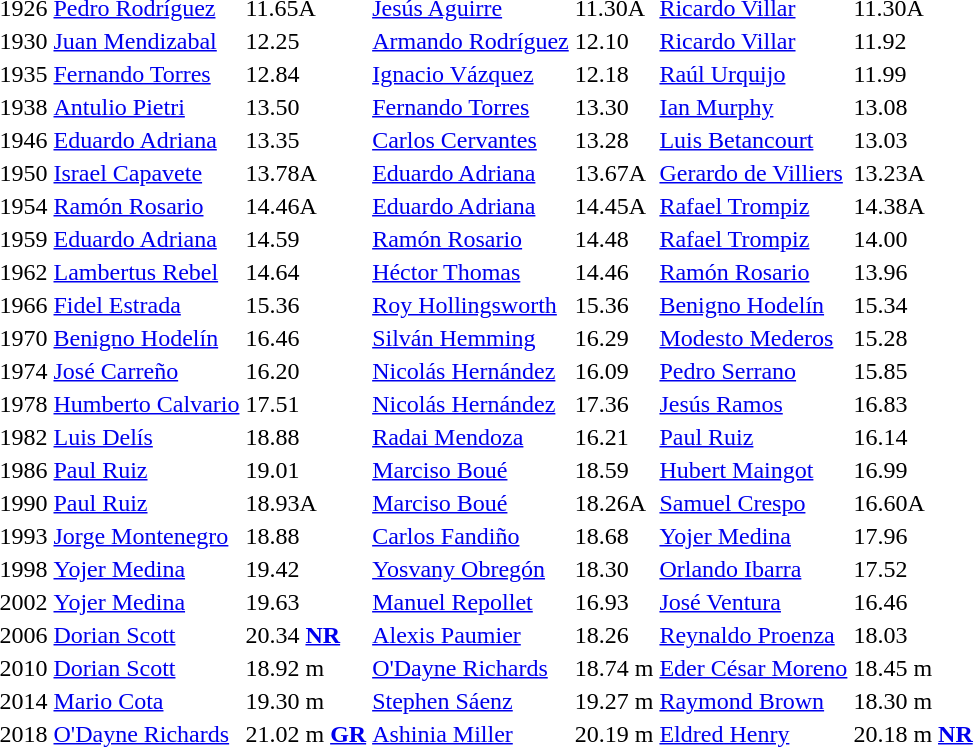<table>
<tr>
<td>1926</td>
<td><a href='#'>Pedro Rodríguez</a><br> </td>
<td>11.65A</td>
<td><a href='#'>Jesús Aguirre</a><br> </td>
<td>11.30A</td>
<td><a href='#'>Ricardo Villar</a><br> </td>
<td>11.30A</td>
</tr>
<tr>
<td>1930</td>
<td><a href='#'>Juan Mendizabal</a><br> </td>
<td>12.25</td>
<td><a href='#'>Armando Rodríguez</a><br> </td>
<td>12.10</td>
<td><a href='#'>Ricardo Villar</a><br> </td>
<td>11.92</td>
</tr>
<tr>
<td>1935</td>
<td><a href='#'>Fernando Torres</a><br> </td>
<td>12.84</td>
<td><a href='#'>Ignacio Vázquez</a><br> </td>
<td>12.18</td>
<td><a href='#'>Raúl Urquijo</a><br> </td>
<td>11.99</td>
</tr>
<tr>
<td>1938</td>
<td><a href='#'>Antulio Pietri</a><br> </td>
<td>13.50</td>
<td><a href='#'>Fernando Torres</a><br> </td>
<td>13.30</td>
<td><a href='#'>Ian Murphy</a><br> </td>
<td>13.08</td>
</tr>
<tr>
<td>1946</td>
<td><a href='#'>Eduardo Adriana</a><br> </td>
<td>13.35</td>
<td><a href='#'>Carlos Cervantes</a><br> </td>
<td>13.28</td>
<td><a href='#'>Luis Betancourt</a><br> </td>
<td>13.03</td>
</tr>
<tr>
<td>1950</td>
<td><a href='#'>Israel Capavete</a><br> </td>
<td>13.78A</td>
<td><a href='#'>Eduardo Adriana</a><br> </td>
<td>13.67A</td>
<td><a href='#'>Gerardo de Villiers</a><br> </td>
<td>13.23A</td>
</tr>
<tr>
<td>1954</td>
<td><a href='#'>Ramón Rosario</a><br> </td>
<td>14.46A</td>
<td><a href='#'>Eduardo Adriana</a><br> </td>
<td>14.45A</td>
<td><a href='#'>Rafael Trompiz</a><br> </td>
<td>14.38A</td>
</tr>
<tr>
<td>1959</td>
<td><a href='#'>Eduardo Adriana</a><br> </td>
<td>14.59</td>
<td><a href='#'>Ramón Rosario</a><br> </td>
<td>14.48</td>
<td><a href='#'>Rafael Trompiz</a><br> </td>
<td>14.00</td>
</tr>
<tr>
<td>1962</td>
<td><a href='#'>Lambertus Rebel</a><br> </td>
<td>14.64</td>
<td><a href='#'>Héctor Thomas</a><br> </td>
<td>14.46</td>
<td><a href='#'>Ramón Rosario</a><br> </td>
<td>13.96</td>
</tr>
<tr>
<td>1966</td>
<td><a href='#'>Fidel Estrada</a><br> </td>
<td>15.36</td>
<td><a href='#'>Roy Hollingsworth</a><br> </td>
<td>15.36</td>
<td><a href='#'>Benigno Hodelín</a><br> </td>
<td>15.34</td>
</tr>
<tr>
<td>1970</td>
<td><a href='#'>Benigno Hodelín</a><br> </td>
<td>16.46</td>
<td><a href='#'>Silván Hemming</a><br> </td>
<td>16.29</td>
<td><a href='#'>Modesto Mederos</a><br> </td>
<td>15.28</td>
</tr>
<tr>
<td>1974</td>
<td><a href='#'>José Carreño</a><br> </td>
<td>16.20</td>
<td><a href='#'>Nicolás Hernández</a><br> </td>
<td>16.09</td>
<td><a href='#'>Pedro Serrano</a><br> </td>
<td>15.85</td>
</tr>
<tr>
<td>1978</td>
<td><a href='#'>Humberto Calvario</a><br> </td>
<td>17.51</td>
<td><a href='#'>Nicolás Hernández</a><br> </td>
<td>17.36</td>
<td><a href='#'>Jesús Ramos</a><br> </td>
<td>16.83</td>
</tr>
<tr>
<td>1982</td>
<td><a href='#'>Luis Delís</a><br> </td>
<td>18.88</td>
<td><a href='#'>Radai Mendoza</a><br> </td>
<td>16.21</td>
<td><a href='#'>Paul Ruiz</a><br> </td>
<td>16.14</td>
</tr>
<tr>
<td>1986</td>
<td><a href='#'>Paul Ruiz</a><br> </td>
<td>19.01</td>
<td><a href='#'>Marciso Boué</a><br> </td>
<td>18.59</td>
<td><a href='#'>Hubert Maingot</a><br> </td>
<td>16.99</td>
</tr>
<tr>
<td>1990</td>
<td><a href='#'>Paul Ruiz</a><br> </td>
<td>18.93A</td>
<td><a href='#'>Marciso Boué</a><br> </td>
<td>18.26A</td>
<td><a href='#'>Samuel Crespo</a><br> </td>
<td>16.60A</td>
</tr>
<tr>
<td>1993</td>
<td><a href='#'>Jorge Montenegro</a><br> </td>
<td>18.88</td>
<td><a href='#'>Carlos Fandiño</a><br> </td>
<td>18.68</td>
<td><a href='#'>Yojer Medina</a><br> </td>
<td>17.96</td>
</tr>
<tr>
<td>1998</td>
<td><a href='#'>Yojer Medina</a><br> </td>
<td>19.42</td>
<td><a href='#'>Yosvany Obregón</a><br> </td>
<td>18.30</td>
<td><a href='#'>Orlando Ibarra</a><br> </td>
<td>17.52</td>
</tr>
<tr>
<td>2002</td>
<td><a href='#'>Yojer Medina</a><br> </td>
<td>19.63</td>
<td><a href='#'>Manuel Repollet</a><br> </td>
<td>16.93</td>
<td><a href='#'>José Ventura</a><br> </td>
<td>16.46</td>
</tr>
<tr>
<td>2006</td>
<td><a href='#'>Dorian Scott</a><br></td>
<td>20.34 <strong><a href='#'>NR</a></strong></td>
<td><a href='#'>Alexis Paumier</a><br></td>
<td>18.26</td>
<td><a href='#'>Reynaldo Proenza</a><br></td>
<td>18.03</td>
</tr>
<tr>
<td>2010</td>
<td><a href='#'>Dorian Scott</a><br></td>
<td>18.92 m</td>
<td><a href='#'>O'Dayne Richards</a><br></td>
<td>18.74 m</td>
<td><a href='#'>Eder César Moreno</a><br></td>
<td>18.45 m</td>
</tr>
<tr>
<td>2014</td>
<td><a href='#'>Mario Cota</a><br></td>
<td>19.30 m</td>
<td><a href='#'>Stephen Sáenz</a><br></td>
<td>19.27 m</td>
<td><a href='#'>Raymond Brown</a><br></td>
<td>18.30 m</td>
</tr>
<tr>
<td>2018</td>
<td><a href='#'>O'Dayne Richards</a><br></td>
<td>21.02 m <strong><a href='#'>GR</a></strong></td>
<td><a href='#'>Ashinia Miller</a><br></td>
<td>20.19 m</td>
<td><a href='#'>Eldred Henry</a><br></td>
<td>20.18 m <strong><a href='#'>NR</a></strong></td>
</tr>
</table>
